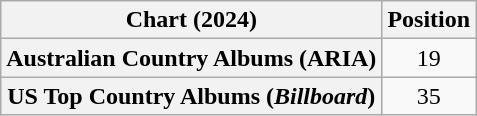<table class="wikitable sortable plainrowheaders" style="text-align:center">
<tr>
<th scope="col">Chart (2024)</th>
<th scope="col">Position</th>
</tr>
<tr>
<th scope="row">Australian Country Albums (ARIA)</th>
<td>19</td>
</tr>
<tr>
<th scope="row">US Top Country Albums (<em>Billboard</em>)</th>
<td>35</td>
</tr>
</table>
